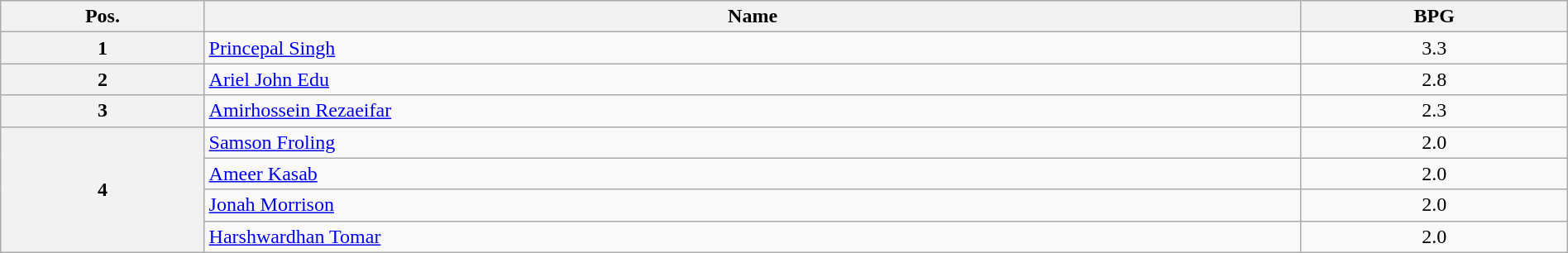<table class=wikitable width=100% style="text-align:center;">
<tr>
<th width="13%">Pos.</th>
<th width="70%">Name</th>
<th width="17%">BPG</th>
</tr>
<tr>
<th>1</th>
<td align=left> <a href='#'>Princepal Singh</a></td>
<td>3.3</td>
</tr>
<tr>
<th>2</th>
<td align=left> <a href='#'>Ariel John Edu</a></td>
<td>2.8</td>
</tr>
<tr>
<th>3</th>
<td align=left> <a href='#'>Amirhossein Rezaeifar</a></td>
<td>2.3</td>
</tr>
<tr>
<th rowspan=4>4</th>
<td align=left> <a href='#'>Samson Froling</a></td>
<td>2.0</td>
</tr>
<tr>
<td align=left> <a href='#'>Ameer Kasab</a></td>
<td>2.0</td>
</tr>
<tr>
<td align=left> <a href='#'>Jonah Morrison</a></td>
<td>2.0</td>
</tr>
<tr>
<td align=left> <a href='#'>Harshwardhan Tomar</a></td>
<td>2.0</td>
</tr>
</table>
